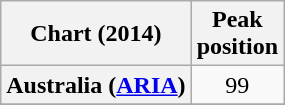<table class="wikitable sortable plainrowheaders" style="text-align:center">
<tr>
<th scope="col">Chart (2014)</th>
<th scope="col">Peak<br>position</th>
</tr>
<tr>
<th scope="row">Australia (<a href='#'>ARIA</a>)</th>
<td>99</td>
</tr>
<tr>
</tr>
<tr>
</tr>
<tr>
</tr>
<tr>
</tr>
<tr>
</tr>
<tr>
</tr>
<tr>
</tr>
<tr>
</tr>
<tr>
</tr>
<tr>
</tr>
<tr>
</tr>
<tr>
</tr>
<tr>
</tr>
</table>
